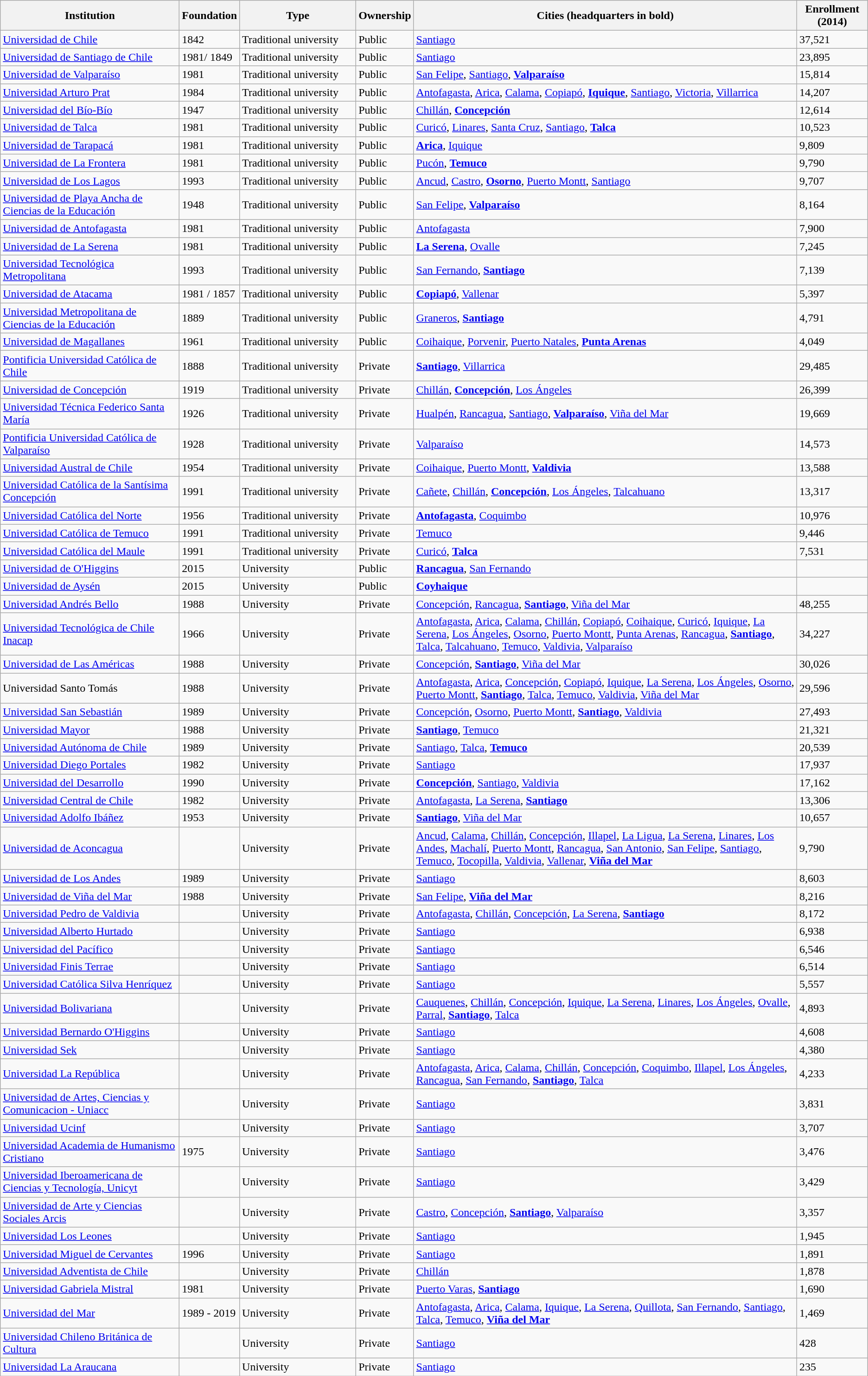<table class="sortable wikitable">
<tr>
<th width=250>Institution</th>
<th>Foundation</th>
<th width="160">Type</th>
<th>Ownership</th>
<th>Cities (headquarters in bold)</th>
<th>Enrollment (2014)</th>
</tr>
<tr>
<td><a href='#'>Universidad de Chile</a></td>
<td>1842</td>
<td>Traditional university</td>
<td>Public</td>
<td><a href='#'>Santiago</a></td>
<td>37,521</td>
</tr>
<tr>
<td><a href='#'>Universidad de Santiago de Chile</a></td>
<td>1981/ 1849</td>
<td>Traditional university</td>
<td>Public</td>
<td><a href='#'>Santiago</a></td>
<td>23,895</td>
</tr>
<tr>
<td><a href='#'>Universidad de Valparaíso</a></td>
<td>1981</td>
<td>Traditional university</td>
<td>Public</td>
<td><a href='#'>San Felipe</a>, <a href='#'>Santiago</a>, <strong><a href='#'>Valparaíso</a></strong></td>
<td>15,814</td>
</tr>
<tr>
<td><a href='#'>Universidad Arturo Prat</a></td>
<td>1984</td>
<td>Traditional university</td>
<td>Public</td>
<td><a href='#'>Antofagasta</a>, <a href='#'>Arica</a>, <a href='#'>Calama</a>, <a href='#'>Copiapó</a>, <strong><a href='#'>Iquique</a></strong>, <a href='#'>Santiago</a>, <a href='#'>Victoria</a>, <a href='#'>Villarrica</a></td>
<td>14,207</td>
</tr>
<tr>
<td><a href='#'>Universidad del Bío-Bío</a></td>
<td>1947</td>
<td>Traditional university</td>
<td>Public</td>
<td><a href='#'>Chillán</a>, <strong><a href='#'>Concepción</a></strong></td>
<td>12,614</td>
</tr>
<tr>
<td><a href='#'>Universidad de Talca</a></td>
<td>1981</td>
<td>Traditional university</td>
<td>Public</td>
<td><a href='#'>Curicó</a>, <a href='#'>Linares</a>, <a href='#'>Santa Cruz</a>, <a href='#'>Santiago</a>, <strong><a href='#'>Talca</a></strong></td>
<td>10,523</td>
</tr>
<tr>
<td><a href='#'>Universidad de Tarapacá</a></td>
<td>1981</td>
<td>Traditional university</td>
<td>Public</td>
<td><strong><a href='#'>Arica</a></strong>, <a href='#'>Iquique</a></td>
<td>9,809</td>
</tr>
<tr>
<td><a href='#'>Universidad de La Frontera</a></td>
<td>1981</td>
<td>Traditional university</td>
<td>Public</td>
<td><a href='#'>Pucón</a>, <strong><a href='#'>Temuco</a></strong></td>
<td>9,790</td>
</tr>
<tr>
<td><a href='#'>Universidad de Los Lagos</a></td>
<td>1993</td>
<td>Traditional university</td>
<td>Public</td>
<td><a href='#'>Ancud</a>, <a href='#'>Castro</a>, <strong><a href='#'>Osorno</a></strong>, <a href='#'>Puerto Montt</a>, <a href='#'>Santiago</a></td>
<td>9,707</td>
</tr>
<tr>
<td><a href='#'>Universidad de Playa Ancha de Ciencias de la Educación</a></td>
<td>1948</td>
<td>Traditional university</td>
<td>Public</td>
<td><a href='#'>San Felipe</a>, <strong><a href='#'>Valparaíso</a></strong></td>
<td>8,164</td>
</tr>
<tr>
<td><a href='#'>Universidad de Antofagasta</a></td>
<td>1981</td>
<td>Traditional university</td>
<td>Public</td>
<td><a href='#'>Antofagasta</a></td>
<td>7,900</td>
</tr>
<tr>
<td><a href='#'>Universidad de La Serena</a></td>
<td>1981</td>
<td>Traditional university</td>
<td>Public</td>
<td><strong><a href='#'>La Serena</a></strong>, <a href='#'>Ovalle</a></td>
<td>7,245</td>
</tr>
<tr>
<td><a href='#'>Universidad Tecnológica Metropolitana</a></td>
<td>1993</td>
<td>Traditional university</td>
<td>Public</td>
<td><a href='#'>San Fernando</a>, <strong><a href='#'>Santiago</a></strong></td>
<td>7,139</td>
</tr>
<tr>
<td><a href='#'>Universidad de Atacama</a></td>
<td>1981 / 1857</td>
<td>Traditional university</td>
<td>Public</td>
<td><strong><a href='#'>Copiapó</a></strong>, <a href='#'>Vallenar</a></td>
<td>5,397</td>
</tr>
<tr>
<td><a href='#'>Universidad Metropolitana de Ciencias de la Educación</a></td>
<td>1889</td>
<td>Traditional university</td>
<td>Public</td>
<td><a href='#'>Graneros</a>, <strong><a href='#'>Santiago</a></strong></td>
<td>4,791</td>
</tr>
<tr>
<td><a href='#'>Universidad de Magallanes</a></td>
<td>1961</td>
<td>Traditional university</td>
<td>Public</td>
<td><a href='#'>Coihaique</a>, <a href='#'>Porvenir</a>, <a href='#'>Puerto Natales</a>, <strong><a href='#'>Punta Arenas</a></strong></td>
<td>4,049</td>
</tr>
<tr>
<td><a href='#'>Pontificia Universidad Católica de Chile</a></td>
<td>1888</td>
<td>Traditional university</td>
<td>Private</td>
<td><strong><a href='#'>Santiago</a></strong>, <a href='#'>Villarrica</a></td>
<td>29,485</td>
</tr>
<tr>
<td><a href='#'>Universidad de Concepción</a></td>
<td>1919</td>
<td>Traditional university</td>
<td>Private</td>
<td><a href='#'>Chillán</a>, <strong><a href='#'>Concepción</a></strong>, <a href='#'>Los Ángeles</a></td>
<td>26,399</td>
</tr>
<tr>
<td><a href='#'>Universidad Técnica Federico Santa María</a></td>
<td>1926</td>
<td>Traditional university</td>
<td>Private</td>
<td><a href='#'>Hualpén</a>, <a href='#'>Rancagua</a>, <a href='#'>Santiago</a>, <strong><a href='#'>Valparaíso</a></strong>, <a href='#'>Viña del Mar</a></td>
<td>19,669</td>
</tr>
<tr>
<td><a href='#'>Pontificia Universidad Católica de Valparaíso</a></td>
<td>1928</td>
<td>Traditional university</td>
<td>Private</td>
<td><a href='#'>Valparaíso</a></td>
<td>14,573</td>
</tr>
<tr>
<td><a href='#'>Universidad Austral de Chile</a></td>
<td>1954</td>
<td>Traditional university</td>
<td>Private</td>
<td><a href='#'>Coihaique</a>, <a href='#'>Puerto Montt</a>, <strong><a href='#'>Valdivia</a></strong></td>
<td>13,588</td>
</tr>
<tr>
<td><a href='#'>Universidad Católica de la Santísima Concepción</a></td>
<td>1991</td>
<td>Traditional university</td>
<td>Private</td>
<td><a href='#'>Cañete</a>, <a href='#'>Chillán</a>, <strong><a href='#'>Concepción</a></strong>, <a href='#'>Los Ángeles</a>, <a href='#'>Talcahuano</a></td>
<td>13,317</td>
</tr>
<tr>
<td><a href='#'>Universidad Católica del Norte</a></td>
<td>1956</td>
<td>Traditional university</td>
<td>Private</td>
<td><strong><a href='#'>Antofagasta</a></strong>, <a href='#'>Coquimbo</a></td>
<td>10,976</td>
</tr>
<tr>
<td><a href='#'>Universidad Católica de Temuco</a></td>
<td>1991</td>
<td>Traditional university</td>
<td>Private</td>
<td><a href='#'>Temuco</a></td>
<td>9,446</td>
</tr>
<tr>
<td><a href='#'>Universidad Católica del Maule</a></td>
<td>1991</td>
<td>Traditional university</td>
<td>Private</td>
<td><a href='#'>Curicó</a>, <strong><a href='#'>Talca</a></strong></td>
<td>7,531</td>
</tr>
<tr>
<td><a href='#'>Universidad de O'Higgins</a></td>
<td>2015</td>
<td>University</td>
<td>Public</td>
<td><strong><a href='#'>Rancagua</a></strong>, <a href='#'>San Fernando</a></td>
<td></td>
</tr>
<tr>
<td><a href='#'>Universidad de Aysén</a></td>
<td>2015</td>
<td>University</td>
<td>Public</td>
<td><strong><a href='#'>Coyhaique</a></strong></td>
<td></td>
</tr>
<tr>
<td><a href='#'>Universidad Andrés Bello</a></td>
<td>1988</td>
<td>University</td>
<td>Private</td>
<td><a href='#'>Concepción</a>, <a href='#'>Rancagua</a>, <strong><a href='#'>Santiago</a></strong>, <a href='#'>Viña del Mar</a></td>
<td>48,255</td>
</tr>
<tr>
<td><a href='#'>Universidad Tecnológica de Chile Inacap</a></td>
<td>1966</td>
<td>University</td>
<td>Private</td>
<td><a href='#'>Antofagasta</a>, <a href='#'>Arica</a>, <a href='#'>Calama</a>, <a href='#'>Chillán</a>, <a href='#'>Copiapó</a>, <a href='#'>Coihaique</a>, <a href='#'>Curicó</a>, <a href='#'>Iquique</a>, <a href='#'>La Serena</a>, <a href='#'>Los Ángeles</a>, <a href='#'>Osorno</a>, <a href='#'>Puerto Montt</a>, <a href='#'>Punta Arenas</a>, <a href='#'>Rancagua</a>, <strong><a href='#'>Santiago</a></strong>, <a href='#'>Talca</a>, <a href='#'>Talcahuano</a>, <a href='#'>Temuco</a>, <a href='#'>Valdivia</a>, <a href='#'>Valparaíso</a></td>
<td>34,227</td>
</tr>
<tr>
<td><a href='#'>Universidad de Las Américas</a></td>
<td>1988</td>
<td>University</td>
<td>Private</td>
<td><a href='#'>Concepción</a>, <strong><a href='#'>Santiago</a></strong>, <a href='#'>Viña del Mar</a></td>
<td>30,026</td>
</tr>
<tr>
<td>Universidad Santo Tomás</td>
<td>1988</td>
<td>University</td>
<td>Private</td>
<td><a href='#'>Antofagasta</a>, <a href='#'>Arica</a>, <a href='#'>Concepción</a>, <a href='#'>Copiapó</a>, <a href='#'>Iquique</a>, <a href='#'>La Serena</a>, <a href='#'>Los Ángeles</a>, <a href='#'>Osorno</a>, <a href='#'>Puerto Montt</a>, <strong><a href='#'>Santiago</a></strong>, <a href='#'>Talca</a>, <a href='#'>Temuco</a>, <a href='#'>Valdivia</a>, <a href='#'>Viña del Mar</a></td>
<td>29,596</td>
</tr>
<tr>
<td><a href='#'>Universidad San Sebastián</a></td>
<td>1989</td>
<td>University</td>
<td>Private</td>
<td><a href='#'>Concepción</a>, <a href='#'>Osorno</a>, <a href='#'>Puerto Montt</a>, <strong><a href='#'>Santiago</a></strong>, <a href='#'>Valdivia</a></td>
<td>27,493</td>
</tr>
<tr>
<td><a href='#'>Universidad Mayor</a></td>
<td>1988</td>
<td>University</td>
<td>Private</td>
<td><strong><a href='#'>Santiago</a></strong>, <a href='#'>Temuco</a></td>
<td>21,321</td>
</tr>
<tr>
<td><a href='#'>Universidad Autónoma de Chile</a></td>
<td>1989</td>
<td>University</td>
<td>Private</td>
<td><a href='#'>Santiago</a>, <a href='#'>Talca</a>, <strong><a href='#'>Temuco</a></strong></td>
<td>20,539</td>
</tr>
<tr>
<td><a href='#'>Universidad Diego Portales</a></td>
<td>1982</td>
<td>University</td>
<td>Private</td>
<td><a href='#'>Santiago</a></td>
<td>17,937</td>
</tr>
<tr>
<td><a href='#'>Universidad del Desarrollo</a></td>
<td>1990</td>
<td>University</td>
<td>Private</td>
<td><strong><a href='#'>Concepción</a></strong>, <a href='#'>Santiago</a>, <a href='#'>Valdivia</a></td>
<td>17,162</td>
</tr>
<tr>
<td><a href='#'>Universidad Central de Chile</a></td>
<td>1982</td>
<td>University</td>
<td>Private</td>
<td><a href='#'>Antofagasta</a>, <a href='#'>La Serena</a>, <strong><a href='#'>Santiago</a></strong></td>
<td>13,306</td>
</tr>
<tr>
<td><a href='#'>Universidad Adolfo Ibáñez</a></td>
<td>1953</td>
<td>University</td>
<td>Private</td>
<td><strong><a href='#'>Santiago</a></strong>, <a href='#'>Viña del Mar</a></td>
<td>10,657</td>
</tr>
<tr>
<td><a href='#'>Universidad de Aconcagua</a></td>
<td></td>
<td>University</td>
<td>Private</td>
<td><a href='#'>Ancud</a>, <a href='#'>Calama</a>, <a href='#'>Chillán</a>, <a href='#'>Concepción</a>, <a href='#'>Illapel</a>, <a href='#'>La Ligua</a>, <a href='#'>La Serena</a>, <a href='#'>Linares</a>, <a href='#'>Los Andes</a>, <a href='#'>Machalí</a>, <a href='#'>Puerto Montt</a>, <a href='#'>Rancagua</a>, <a href='#'>San Antonio</a>, <a href='#'>San Felipe</a>, <a href='#'>Santiago</a>, <a href='#'>Temuco</a>, <a href='#'>Tocopilla</a>, <a href='#'>Valdivia</a>, <a href='#'>Vallenar</a>, <strong><a href='#'>Viña del Mar</a></strong></td>
<td>9,790</td>
</tr>
<tr>
<td><a href='#'>Universidad de Los Andes</a></td>
<td>1989</td>
<td>University</td>
<td>Private</td>
<td><a href='#'>Santiago</a></td>
<td>8,603</td>
</tr>
<tr>
<td><a href='#'>Universidad de Viña del Mar</a></td>
<td>1988</td>
<td>University</td>
<td>Private</td>
<td><a href='#'>San Felipe</a>, <strong><a href='#'>Viña del Mar</a></strong></td>
<td>8,216</td>
</tr>
<tr>
<td><a href='#'>Universidad Pedro de Valdivia</a></td>
<td></td>
<td>University</td>
<td>Private</td>
<td><a href='#'>Antofagasta</a>, <a href='#'>Chillán</a>, <a href='#'>Concepción</a>, <a href='#'>La Serena</a>, <strong><a href='#'>Santiago</a></strong></td>
<td>8,172</td>
</tr>
<tr>
<td><a href='#'>Universidad Alberto Hurtado</a></td>
<td></td>
<td>University</td>
<td>Private</td>
<td><a href='#'>Santiago</a></td>
<td>6,938</td>
</tr>
<tr>
<td><a href='#'>Universidad del Pacífico</a></td>
<td></td>
<td>University</td>
<td>Private</td>
<td><a href='#'>Santiago</a></td>
<td>6,546</td>
</tr>
<tr>
<td><a href='#'>Universidad Finis Terrae</a></td>
<td></td>
<td>University</td>
<td>Private</td>
<td><a href='#'>Santiago</a></td>
<td>6,514</td>
</tr>
<tr>
<td><a href='#'>Universidad Católica Silva Henríquez</a></td>
<td></td>
<td>University</td>
<td>Private</td>
<td><a href='#'>Santiago</a></td>
<td>5,557</td>
</tr>
<tr>
<td><a href='#'>Universidad Bolivariana</a></td>
<td></td>
<td>University</td>
<td>Private</td>
<td><a href='#'>Cauquenes</a>, <a href='#'>Chillán</a>, <a href='#'>Concepción</a>, <a href='#'>Iquique</a>, <a href='#'>La Serena</a>, <a href='#'>Linares</a>, <a href='#'>Los Ángeles</a>, <a href='#'>Ovalle</a>, <a href='#'>Parral</a>, <strong><a href='#'>Santiago</a></strong>, <a href='#'>Talca</a></td>
<td>4,893</td>
</tr>
<tr>
<td><a href='#'>Universidad Bernardo O'Higgins</a></td>
<td></td>
<td>University</td>
<td>Private</td>
<td><a href='#'>Santiago</a></td>
<td>4,608</td>
</tr>
<tr>
<td><a href='#'>Universidad Sek</a></td>
<td></td>
<td>University</td>
<td>Private</td>
<td><a href='#'>Santiago</a></td>
<td>4,380</td>
</tr>
<tr>
<td><a href='#'>Universidad La República</a></td>
<td></td>
<td>University</td>
<td>Private</td>
<td><a href='#'>Antofagasta</a>, <a href='#'>Arica</a>, <a href='#'>Calama</a>, <a href='#'>Chillán</a>, <a href='#'>Concepción</a>, <a href='#'>Coquimbo</a>, <a href='#'>Illapel</a>, <a href='#'>Los Ángeles</a>, <a href='#'>Rancagua</a>, <a href='#'>San Fernando</a>, <strong><a href='#'>Santiago</a></strong>, <a href='#'>Talca</a></td>
<td>4,233</td>
</tr>
<tr>
<td><a href='#'>Universidad de Artes, Ciencias y Comunicacion - Uniacc</a></td>
<td></td>
<td>University</td>
<td>Private</td>
<td><a href='#'>Santiago</a></td>
<td>3,831</td>
</tr>
<tr>
<td><a href='#'>Universidad Ucinf</a></td>
<td></td>
<td>University</td>
<td>Private</td>
<td><a href='#'>Santiago</a></td>
<td>3,707</td>
</tr>
<tr>
<td><a href='#'>Universidad Academia de Humanismo Cristiano</a></td>
<td>1975</td>
<td>University</td>
<td>Private</td>
<td><a href='#'>Santiago</a></td>
<td>3,476</td>
</tr>
<tr>
<td><a href='#'>Universidad Iberoamericana de Ciencias y Tecnología, Unicyt</a></td>
<td></td>
<td>University</td>
<td>Private</td>
<td><a href='#'>Santiago</a></td>
<td>3,429</td>
</tr>
<tr>
<td><a href='#'>Universidad de Arte y Ciencias Sociales Arcis</a></td>
<td></td>
<td>University</td>
<td>Private</td>
<td><a href='#'>Castro</a>, <a href='#'>Concepción</a>, <strong><a href='#'>Santiago</a></strong>, <a href='#'>Valparaíso</a></td>
<td>3,357</td>
</tr>
<tr>
<td><a href='#'>Universidad Los Leones</a></td>
<td></td>
<td>University</td>
<td>Private</td>
<td><a href='#'>Santiago</a></td>
<td>1,945</td>
</tr>
<tr>
<td><a href='#'>Universidad Miguel de Cervantes</a></td>
<td>1996</td>
<td>University</td>
<td>Private</td>
<td><a href='#'>Santiago</a></td>
<td>1,891</td>
</tr>
<tr>
<td><a href='#'>Universidad Adventista de Chile</a></td>
<td></td>
<td>University</td>
<td>Private</td>
<td><a href='#'>Chillán</a></td>
<td>1,878</td>
</tr>
<tr>
<td><a href='#'>Universidad Gabriela Mistral</a></td>
<td>1981</td>
<td>University</td>
<td>Private</td>
<td><a href='#'>Puerto Varas</a>, <strong><a href='#'>Santiago</a></strong></td>
<td>1,690</td>
</tr>
<tr>
<td><a href='#'>Universidad del Mar</a></td>
<td>1989 - 2019</td>
<td>University</td>
<td>Private</td>
<td><a href='#'>Antofagasta</a>, <a href='#'>Arica</a>, <a href='#'>Calama</a>, <a href='#'>Iquique</a>, <a href='#'>La Serena</a>, <a href='#'>Quillota</a>, <a href='#'>San Fernando</a>, <a href='#'>Santiago</a>, <a href='#'>Talca</a>, <a href='#'>Temuco</a>, <strong><a href='#'>Viña del Mar</a></strong></td>
<td>1,469</td>
</tr>
<tr>
<td><a href='#'>Universidad Chileno Británica de Cultura</a></td>
<td></td>
<td>University</td>
<td>Private</td>
<td><a href='#'>Santiago</a></td>
<td>428</td>
</tr>
<tr>
<td><a href='#'>Universidad La Araucana</a></td>
<td></td>
<td>University</td>
<td>Private</td>
<td><a href='#'>Santiago</a></td>
<td>235</td>
</tr>
</table>
